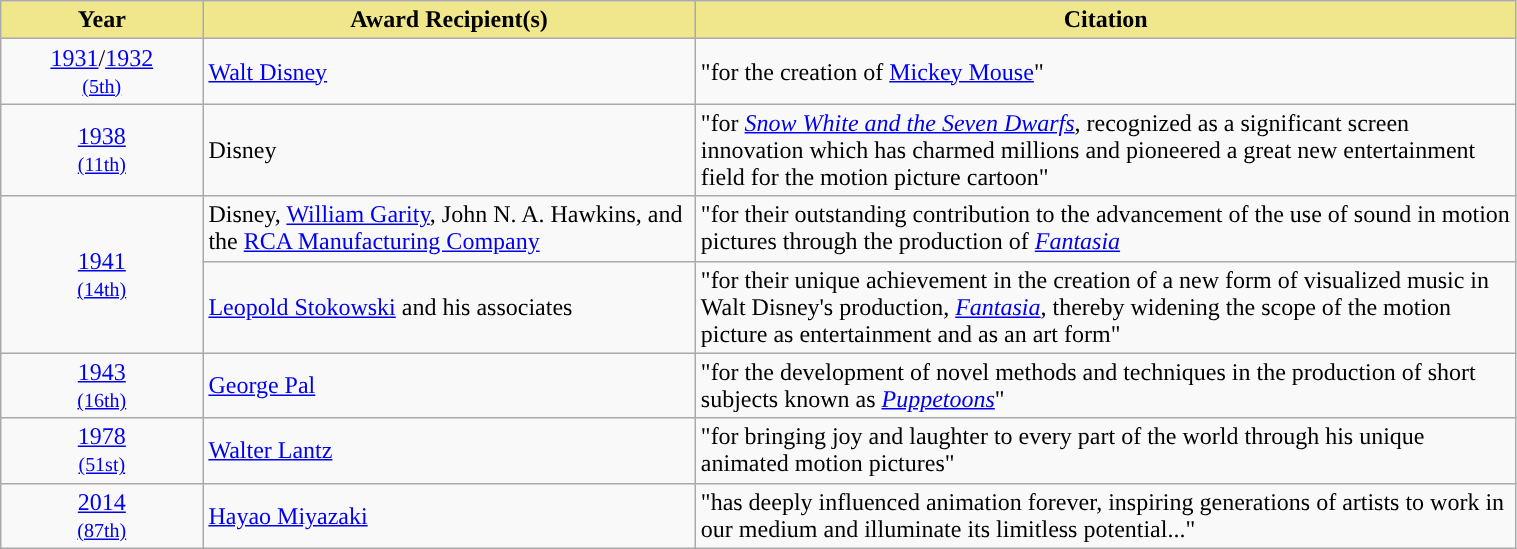<table class="wikitable" width="80%">
<tr>
<th width="5%" style="background:#F0E68C">Year</th>
<th width="15%" style="background:#F0E68C">Award Recipient(s)</th>
<th width="25%" style="background:#F0E68C">Citation</th>
</tr>
<tr>
<td align="center"><a href='#'>1931</a>/<a href='#'>1932</a><br><small><a href='#'>(5th)</a></small></td>
<td><a href='#'>Walt Disney</a></td>
<td>"for the creation of <a href='#'>Mickey Mouse</a>"</td>
</tr>
<tr>
<td align="center"><a href='#'>1938</a><br><small><a href='#'>(11th)</a></small></td>
<td>Disney</td>
<td>"for <em><a href='#'>Snow White and the Seven Dwarfs</a></em>, recognized as a significant screen innovation which has charmed millions and pioneered a great new entertainment field for the motion picture cartoon"</td>
</tr>
<tr>
<td rowspan=2 align="center"><a href='#'>1941</a><br><small><a href='#'>(14th)</a></small></td>
<td>Disney, <a href='#'>William Garity</a>, John N. A. Hawkins, and the <a href='#'>RCA Manufacturing Company</a></td>
<td>"for their outstanding contribution to the advancement of the use of sound in motion pictures through the production of <em><a href='#'>Fantasia</a></em></td>
</tr>
<tr>
<td><a href='#'>Leopold Stokowski</a> and his associates</td>
<td>"for their unique achievement in the creation of a new form of visualized music in Walt Disney's production, <em><a href='#'>Fantasia</a></em>, thereby widening the scope of the motion picture as entertainment and as an art form"</td>
</tr>
<tr>
<td align="center"><a href='#'>1943</a><br><small><a href='#'>(16th)</a></small></td>
<td><a href='#'>George Pal</a></td>
<td>"for the development of novel methods and techniques in the production of short subjects known as <em><a href='#'>Puppetoons</a></em>"</td>
</tr>
<tr>
<td align="center"><a href='#'>1978</a><br><small><a href='#'>(51st)</a></small></td>
<td><a href='#'>Walter Lantz</a></td>
<td>"for bringing joy and laughter to every part of the world through his unique animated motion pictures"</td>
</tr>
<tr>
<td align="center"><a href='#'>2014</a><br><small><a href='#'>(87th)</a></small></td>
<td><a href='#'>Hayao Miyazaki</a></td>
<td>"has deeply influenced animation forever, inspiring generations of artists to work in our medium and illuminate its limitless potential..."</td>
</tr>
</table>
